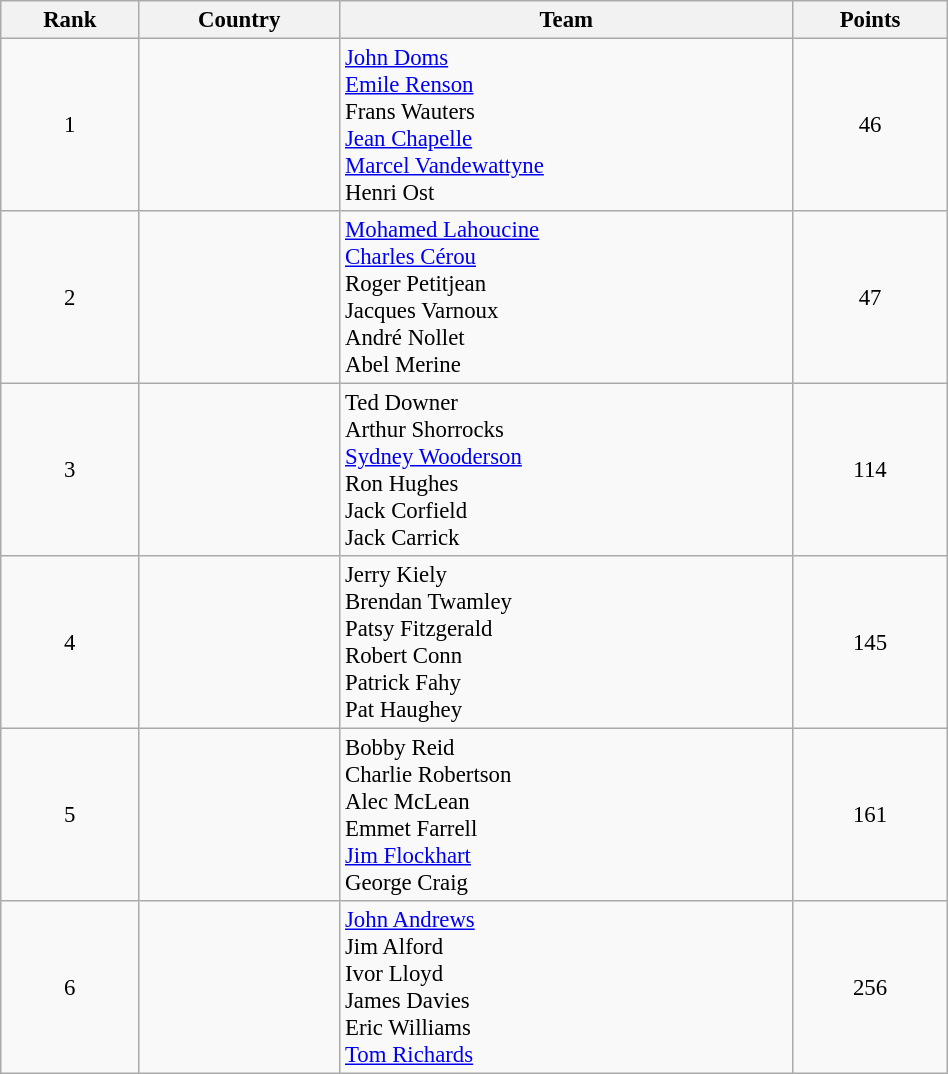<table class="wikitable sortable" style=" text-align:center; font-size:95%;" width="50%">
<tr>
<th>Rank</th>
<th>Country</th>
<th>Team</th>
<th>Points</th>
</tr>
<tr>
<td align=center>1</td>
<td align=left></td>
<td align=left><a href='#'>John Doms</a><br><a href='#'>Emile Renson</a><br>Frans Wauters<br><a href='#'>Jean Chapelle</a><br><a href='#'>Marcel Vandewattyne</a><br>Henri Ost</td>
<td>46</td>
</tr>
<tr>
<td align=center>2</td>
<td align=left></td>
<td align=left><a href='#'>Mohamed Lahoucine</a><br><a href='#'>Charles Cérou</a><br>Roger Petitjean<br>Jacques Varnoux<br>André Nollet<br>Abel Merine</td>
<td>47</td>
</tr>
<tr>
<td align=center>3</td>
<td align=left></td>
<td align=left>Ted Downer<br>Arthur Shorrocks<br><a href='#'>Sydney Wooderson</a><br>Ron Hughes<br>Jack Corfield<br>Jack Carrick</td>
<td>114</td>
</tr>
<tr>
<td align=center>4</td>
<td align=left></td>
<td align=left>Jerry Kiely<br>Brendan Twamley<br>Patsy Fitzgerald<br>Robert Conn<br>Patrick Fahy<br>Pat Haughey</td>
<td>145</td>
</tr>
<tr>
<td align=center>5</td>
<td align=left></td>
<td align=left>Bobby Reid<br>Charlie Robertson<br>Alec McLean<br>Emmet Farrell<br><a href='#'>Jim Flockhart</a><br>George Craig</td>
<td>161</td>
</tr>
<tr>
<td align=center>6</td>
<td align=left></td>
<td align=left><a href='#'>John Andrews</a><br>Jim Alford<br>Ivor Lloyd<br>James Davies<br>Eric Williams<br><a href='#'>Tom Richards</a></td>
<td>256</td>
</tr>
</table>
